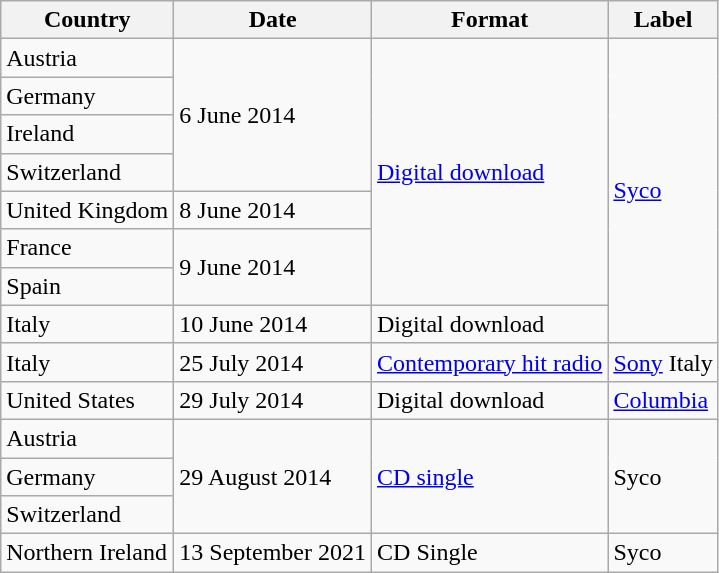<table class="wikitable sortable plainrowheaders">
<tr>
<th scope="col">Country</th>
<th scope="col">Date</th>
<th scope="col">Format</th>
<th scope="col">Label</th>
</tr>
<tr>
<td>Austria</td>
<td rowspan="4">6 June 2014</td>
<td rowspan="7"><a href='#'>Digital download</a></td>
<td rowspan="8"><a href='#'>Syco</a></td>
</tr>
<tr>
<td>Germany</td>
</tr>
<tr>
<td>Ireland</td>
</tr>
<tr>
<td>Switzerland</td>
</tr>
<tr>
<td>United Kingdom</td>
<td>8 June 2014</td>
</tr>
<tr>
<td>France</td>
<td rowspan="2">9 June 2014</td>
</tr>
<tr>
<td>Spain</td>
</tr>
<tr>
<td>Italy</td>
<td>10 June 2014</td>
<td>Digital download</td>
</tr>
<tr>
<td>Italy</td>
<td>25 July 2014</td>
<td><a href='#'>Contemporary hit radio</a></td>
<td><a href='#'>Sony</a> Italy</td>
</tr>
<tr>
<td>United States</td>
<td>29 July 2014</td>
<td>Digital download</td>
<td><a href='#'>Columbia</a></td>
</tr>
<tr>
<td>Austria</td>
<td rowspan="3">29 August 2014</td>
<td rowspan="3"><a href='#'>CD single</a></td>
<td rowspan="3">Syco</td>
</tr>
<tr>
<td>Germany</td>
</tr>
<tr>
<td>Switzerland</td>
</tr>
<tr>
<td>Northern Ireland</td>
<td>13 September 2021</td>
<td>CD Single</td>
<td>Syco</td>
</tr>
</table>
